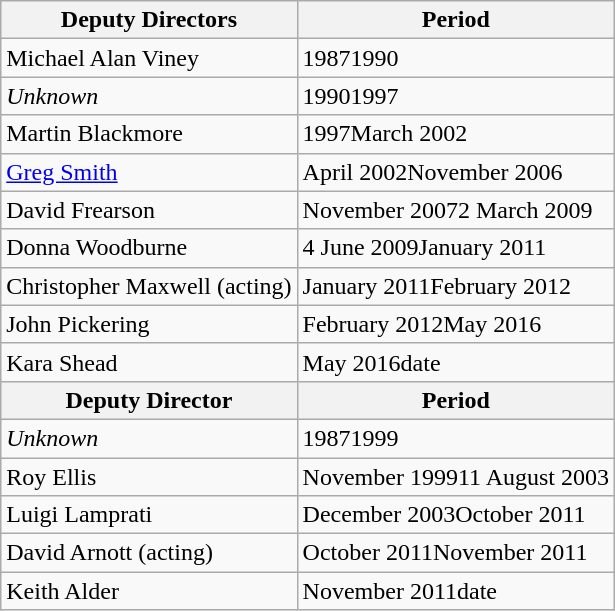<table class="wikitable">
<tr>
<th>Deputy Directors</th>
<th>Period</th>
</tr>
<tr>
<td>Michael Alan Viney </td>
<td>19871990</td>
</tr>
<tr>
<td><em>Unknown</em></td>
<td>19901997</td>
</tr>
<tr>
<td>Martin Blackmore </td>
<td>1997March 2002</td>
</tr>
<tr>
<td><a href='#'>Greg Smith</a> </td>
<td>April 2002November 2006</td>
</tr>
<tr>
<td>David Frearson </td>
<td>November 20072 March 2009</td>
</tr>
<tr>
<td>Donna Woodburne </td>
<td>4 June 2009January 2011</td>
</tr>
<tr>
<td>Christopher Maxwell  (acting)</td>
<td>January 2011February 2012</td>
</tr>
<tr>
<td>John Pickering </td>
<td>February 2012May 2016</td>
</tr>
<tr>
<td>Kara Shead </td>
<td>May 2016date</td>
</tr>
<tr>
<th>Deputy Director</th>
<th>Period</th>
</tr>
<tr>
<td><em>Unknown</em></td>
<td>19871999</td>
</tr>
<tr>
<td>Roy Ellis</td>
<td>November 199911 August 2003</td>
</tr>
<tr>
<td>Luigi Lamprati </td>
<td>December 2003October 2011</td>
</tr>
<tr>
<td>David Arnott  (acting)</td>
<td>October 2011November 2011</td>
</tr>
<tr>
<td>Keith Alder</td>
<td>November 2011date</td>
</tr>
</table>
